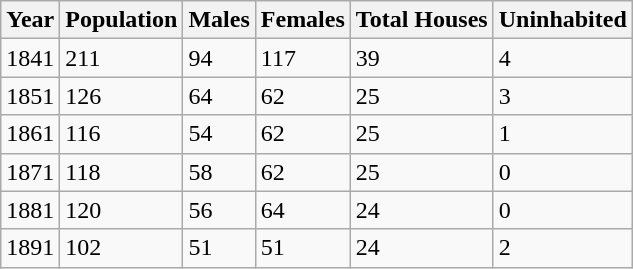<table class="wikitable">
<tr>
<th>Year</th>
<th>Population</th>
<th>Males</th>
<th>Females</th>
<th>Total Houses</th>
<th>Uninhabited</th>
</tr>
<tr>
<td>1841</td>
<td>211</td>
<td>94</td>
<td>117</td>
<td>39</td>
<td>4</td>
</tr>
<tr>
<td>1851</td>
<td>126</td>
<td>64</td>
<td>62</td>
<td>25</td>
<td>3</td>
</tr>
<tr>
<td>1861</td>
<td>116</td>
<td>54</td>
<td>62</td>
<td>25</td>
<td>1</td>
</tr>
<tr>
<td>1871</td>
<td>118</td>
<td>58</td>
<td>62</td>
<td>25</td>
<td>0</td>
</tr>
<tr>
<td>1881</td>
<td>120</td>
<td>56</td>
<td>64</td>
<td>24</td>
<td>0</td>
</tr>
<tr>
<td>1891</td>
<td>102</td>
<td>51</td>
<td>51</td>
<td>24</td>
<td>2</td>
</tr>
</table>
